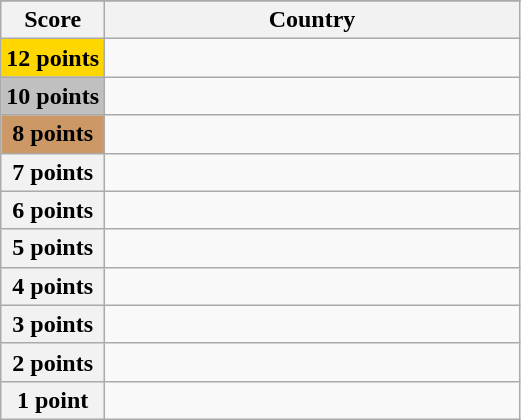<table class="wikitable">
<tr>
</tr>
<tr>
<th scope="col" width="20%">Score</th>
<th scope="col">Country</th>
</tr>
<tr>
<th scope="row" style="background:gold">12 points</th>
<td></td>
</tr>
<tr>
<th scope="row" style="background:silver">10 points</th>
<td></td>
</tr>
<tr>
<th scope="row" style="background:#CC9966">8 points</th>
<td></td>
</tr>
<tr>
<th scope="row">7 points</th>
<td></td>
</tr>
<tr>
<th scope="row">6 points</th>
<td></td>
</tr>
<tr>
<th scope="row">5 points</th>
<td></td>
</tr>
<tr>
<th scope="row">4 points</th>
<td></td>
</tr>
<tr>
<th scope="row">3 points</th>
<td></td>
</tr>
<tr>
<th scope="row">2 points</th>
<td></td>
</tr>
<tr>
<th scope="row">1 point</th>
<td></td>
</tr>
</table>
